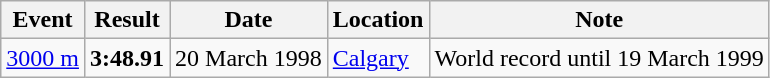<table class='wikitable'>
<tr>
<th>Event</th>
<th>Result</th>
<th>Date</th>
<th>Location</th>
<th>Note</th>
</tr>
<tr>
<td><a href='#'>3000 m</a></td>
<td><strong>3:48.91</strong></td>
<td>20 March 1998</td>
<td align=left><a href='#'>Calgary</a></td>
<td>World record until 19 March 1999</td>
</tr>
</table>
